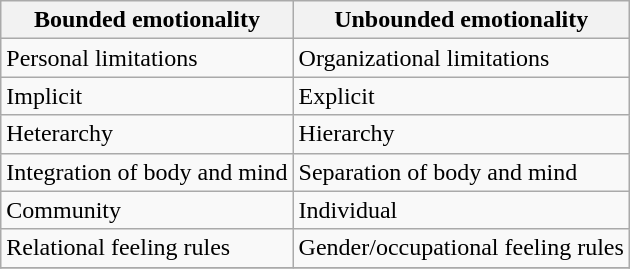<table class="wikitable">
<tr>
<th>Bounded emotionality</th>
<th>Unbounded emotionality</th>
</tr>
<tr>
<td>Personal limitations</td>
<td>Organizational limitations</td>
</tr>
<tr>
<td>Implicit</td>
<td>Explicit</td>
</tr>
<tr>
<td>Heterarchy</td>
<td>Hierarchy</td>
</tr>
<tr>
<td>Integration of body and mind</td>
<td>Separation of body and mind</td>
</tr>
<tr>
<td>Community</td>
<td>Individual</td>
</tr>
<tr>
<td>Relational feeling rules</td>
<td>Gender/occupational feeling rules</td>
</tr>
<tr>
</tr>
</table>
